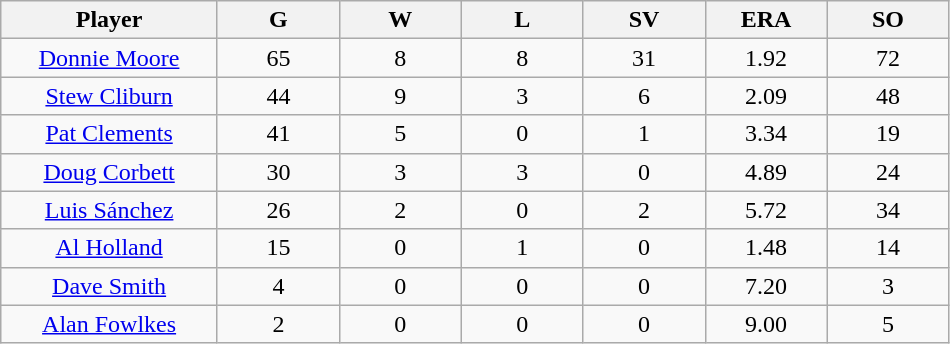<table class="wikitable sortable">
<tr>
<th bgcolor="#DDDDFF" width="16%">Player</th>
<th bgcolor="#DDDDFF" width="9%">G</th>
<th bgcolor="#DDDDFF" width="9%">W</th>
<th bgcolor="#DDDDFF" width="9%">L</th>
<th bgcolor="#DDDDFF" width="9%">SV</th>
<th bgcolor="#DDDDFF" width="9%">ERA</th>
<th bgcolor="#DDDDFF" width="9%">SO</th>
</tr>
<tr align="center">
<td><a href='#'>Donnie Moore</a></td>
<td>65</td>
<td>8</td>
<td>8</td>
<td>31</td>
<td>1.92</td>
<td>72</td>
</tr>
<tr align="center">
<td><a href='#'>Stew Cliburn</a></td>
<td>44</td>
<td>9</td>
<td>3</td>
<td>6</td>
<td>2.09</td>
<td>48</td>
</tr>
<tr align="center">
<td><a href='#'>Pat Clements</a></td>
<td>41</td>
<td>5</td>
<td>0</td>
<td>1</td>
<td>3.34</td>
<td>19</td>
</tr>
<tr align="center">
<td><a href='#'>Doug Corbett</a></td>
<td>30</td>
<td>3</td>
<td>3</td>
<td>0</td>
<td>4.89</td>
<td>24</td>
</tr>
<tr align="center">
<td><a href='#'>Luis Sánchez</a></td>
<td>26</td>
<td>2</td>
<td>0</td>
<td>2</td>
<td>5.72</td>
<td>34</td>
</tr>
<tr align="center">
<td><a href='#'>Al Holland</a></td>
<td>15</td>
<td>0</td>
<td>1</td>
<td>0</td>
<td>1.48</td>
<td>14</td>
</tr>
<tr align="center">
<td><a href='#'>Dave Smith</a></td>
<td>4</td>
<td>0</td>
<td>0</td>
<td>0</td>
<td>7.20</td>
<td>3</td>
</tr>
<tr align="center">
<td><a href='#'>Alan Fowlkes</a></td>
<td>2</td>
<td>0</td>
<td>0</td>
<td>0</td>
<td>9.00</td>
<td>5</td>
</tr>
</table>
